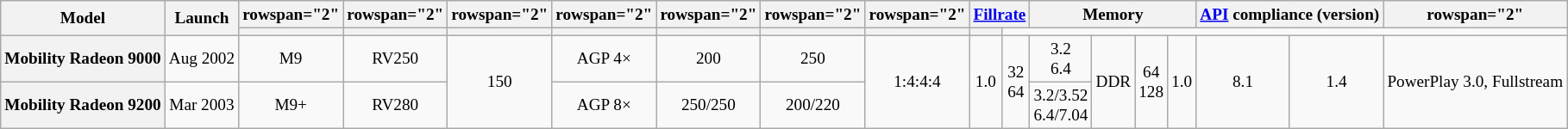<table class="mw-datatable wikitable sortable" style="font-size: 80%; text-align:center;">
<tr>
<th rowspan="2">Model</th>
<th rowspan="2">Launch</th>
<th>rowspan="2" </th>
<th>rowspan="2" </th>
<th>rowspan="2" </th>
<th>rowspan="2" </th>
<th>rowspan="2" </th>
<th>rowspan="2" </th>
<th>rowspan="2" </th>
<th colspan="2"><a href='#'>Fillrate</a></th>
<th colspan="4">Memory</th>
<th colspan="2"><a href='#'>API</a> compliance (version)</th>
<th>rowspan="2" </th>
</tr>
<tr>
<th></th>
<th></th>
<th></th>
<th></th>
<th></th>
<th></th>
<th></th>
<th></th>
</tr>
<tr>
<th>Mobility Radeon 9000</th>
<td>Aug 2002</td>
<td>M9</td>
<td>RV250</td>
<td rowspan="2">150</td>
<td rowspan="1">AGP 4×</td>
<td rowspan="1">200</td>
<td>250</td>
<td rowspan="2">1:4:4:4</td>
<td rowspan="2">1.0</td>
<td rowspan="2">32<br>64</td>
<td rowspan="1">3.2<br>6.4</td>
<td rowspan="2">DDR</td>
<td rowspan="2">64<br>128</td>
<td rowspan="2">1.0</td>
<td rowspan="2">8.1</td>
<td rowspan="2">1.4</td>
<td rowspan="2">PowerPlay 3.0, Fullstream</td>
</tr>
<tr>
<th>Mobility Radeon 9200</th>
<td>Mar 2003</td>
<td>M9+</td>
<td>RV280</td>
<td rowspan="1">AGP 8×</td>
<td>250/250</td>
<td>200/220</td>
<td>3.2/3.52<br>6.4/7.04</td>
</tr>
</table>
